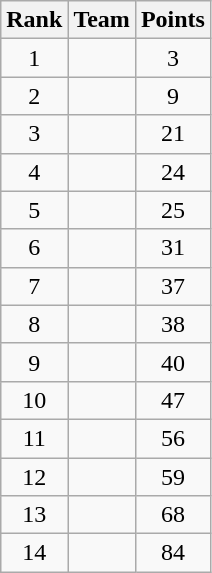<table class="wikitable sortable" style="text-align:center">
<tr>
<th>Rank</th>
<th>Team</th>
<th>Points</th>
</tr>
<tr>
<td>1</td>
<td align=left></td>
<td>3</td>
</tr>
<tr>
<td>2</td>
<td align=left></td>
<td>9</td>
</tr>
<tr>
<td>3</td>
<td align=left></td>
<td>21</td>
</tr>
<tr>
<td>4</td>
<td align=left></td>
<td>24</td>
</tr>
<tr>
<td>5</td>
<td align=left></td>
<td>25</td>
</tr>
<tr>
<td>6</td>
<td align=left></td>
<td>31</td>
</tr>
<tr>
<td>7</td>
<td align=left></td>
<td>37</td>
</tr>
<tr>
<td>8</td>
<td align=left></td>
<td>38</td>
</tr>
<tr>
<td>9</td>
<td align=left></td>
<td>40</td>
</tr>
<tr>
<td>10</td>
<td align=left></td>
<td>47</td>
</tr>
<tr>
<td>11</td>
<td align=left></td>
<td>56</td>
</tr>
<tr>
<td>12</td>
<td align=left></td>
<td>59</td>
</tr>
<tr>
<td>13</td>
<td align=left></td>
<td>68</td>
</tr>
<tr>
<td>14</td>
<td align=left></td>
<td>84</td>
</tr>
</table>
